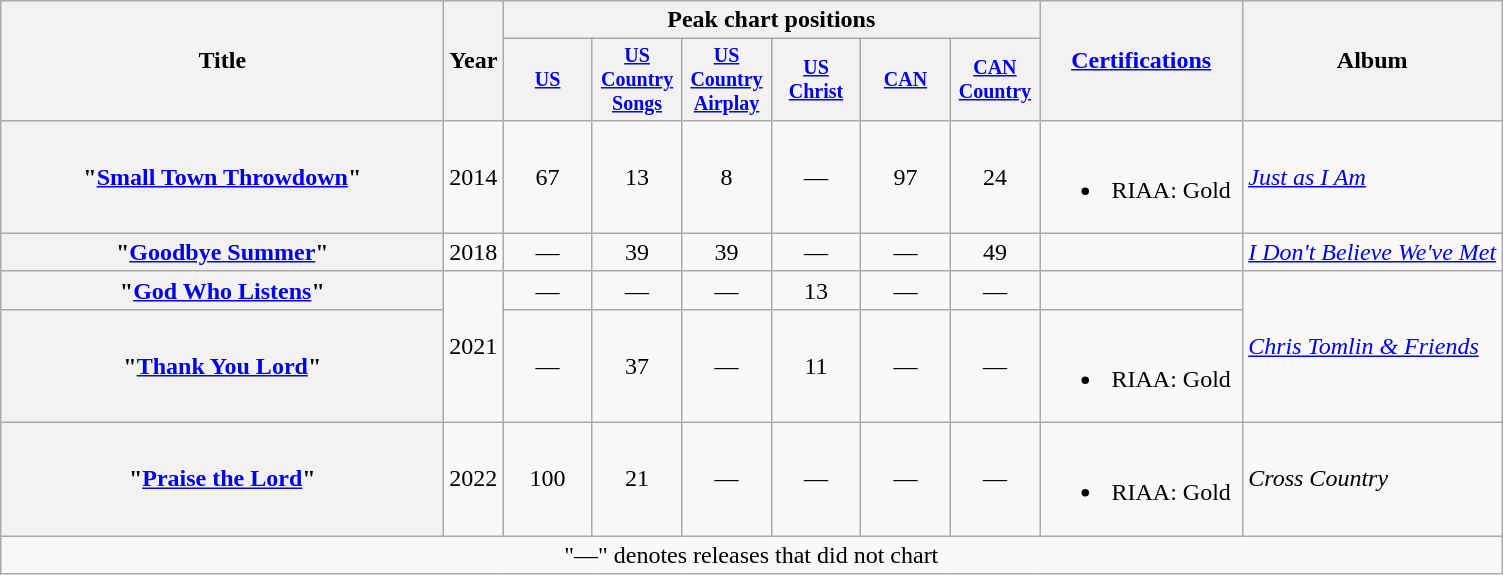<table class="wikitable plainrowheaders" style="text-align:center;">
<tr>
<th rowspan="2" scope="col" style="width:18em;">Title</th>
<th rowspan="2" scope="col">Year</th>
<th scope="col" colspan="6">Peak chart positions</th>
<th scope="col" rowspan="2" style="width:8em;"><a href='#'>Certifications</a></th>
<th scope="col" rowspan="2">Album</th>
</tr>
<tr style="font-size:smaller;">
<th scope="col" style="width:4em;"><a href='#'>US</a><br></th>
<th scope="col" style="width:4em;"><a href='#'>US Country Songs</a><br></th>
<th scope="col" style="width:4em;"><a href='#'>US Country Airplay</a><br></th>
<th scope="col" style="width:4em;"><a href='#'>US Christ</a><br></th>
<th scope="col" style="width:4em;"><a href='#'>CAN</a><br></th>
<th scope="col" style="width:4em;"><a href='#'>CAN Country</a><br></th>
</tr>
<tr>
<th scope="row">"<a href='#'>Small Town Throwdown</a>"<br></th>
<td>2014</td>
<td>67</td>
<td>13</td>
<td>8</td>
<td>—</td>
<td>97</td>
<td>24</td>
<td><br><ul><li>RIAA: Gold</li></ul></td>
<td style="text-align:left;"><em><a href='#'>Just as I Am</a></em></td>
</tr>
<tr>
<th scope="row">"<a href='#'>Goodbye Summer</a>"<br> </th>
<td>2018</td>
<td>—</td>
<td>39</td>
<td>39</td>
<td>—</td>
<td>—</td>
<td>49</td>
<td></td>
<td style="text-align:left;"><em><a href='#'>I Don't Believe We've Met</a></em></td>
</tr>
<tr>
<th scope="row">"<a href='#'>God Who Listens</a>"<br> </th>
<td rowspan="2">2021</td>
<td>—</td>
<td>—</td>
<td>—</td>
<td>13</td>
<td>—</td>
<td>—</td>
<td></td>
<td style="text-align:left;" rowspan="2"><em><a href='#'>Chris Tomlin & Friends</a></em></td>
</tr>
<tr>
<th scope="row">"<a href='#'>Thank You Lord</a>"<br> </th>
<td>—</td>
<td>37</td>
<td>—</td>
<td>11</td>
<td>—</td>
<td>—</td>
<td><br><ul><li>RIAA: Gold</li></ul></td>
</tr>
<tr>
<th scope="row">"<a href='#'>Praise the Lord</a>"<br> </th>
<td>2022</td>
<td>100</td>
<td>21</td>
<td>—</td>
<td>—</td>
<td>—</td>
<td>—</td>
<td><br><ul><li>RIAA: Gold</li></ul></td>
<td style="text-align:left;"><em>Cross Country</em></td>
</tr>
<tr>
<td colspan="10">"—" denotes releases that did not chart</td>
</tr>
</table>
